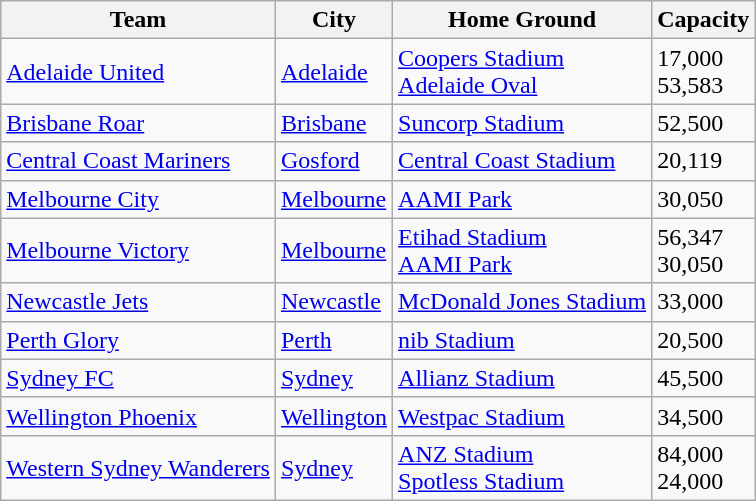<table class="wikitable">
<tr>
<th>Team</th>
<th>City</th>
<th>Home Ground</th>
<th>Capacity</th>
</tr>
<tr>
<td><a href='#'>Adelaide United</a></td>
<td><a href='#'>Adelaide</a></td>
<td><a href='#'>Coopers Stadium</a><br><a href='#'>Adelaide Oval</a></td>
<td>17,000<br>53,583</td>
</tr>
<tr>
<td><a href='#'>Brisbane Roar</a></td>
<td><a href='#'>Brisbane</a></td>
<td><a href='#'>Suncorp Stadium</a></td>
<td>52,500</td>
</tr>
<tr>
<td><a href='#'>Central Coast Mariners</a></td>
<td><a href='#'>Gosford</a></td>
<td><a href='#'>Central Coast Stadium</a></td>
<td>20,119</td>
</tr>
<tr>
<td><a href='#'>Melbourne City</a></td>
<td><a href='#'>Melbourne</a></td>
<td><a href='#'>AAMI Park</a></td>
<td>30,050</td>
</tr>
<tr>
<td><a href='#'>Melbourne Victory</a></td>
<td><a href='#'>Melbourne</a></td>
<td><a href='#'>Etihad Stadium</a><br><a href='#'>AAMI Park</a></td>
<td>56,347<br>30,050</td>
</tr>
<tr>
<td><a href='#'>Newcastle Jets</a></td>
<td><a href='#'>Newcastle</a></td>
<td><a href='#'>McDonald Jones Stadium</a></td>
<td>33,000</td>
</tr>
<tr>
<td><a href='#'>Perth Glory</a></td>
<td><a href='#'>Perth</a></td>
<td><a href='#'>nib Stadium</a></td>
<td>20,500</td>
</tr>
<tr>
<td><a href='#'>Sydney FC</a></td>
<td><a href='#'>Sydney</a></td>
<td><a href='#'>Allianz Stadium</a></td>
<td>45,500</td>
</tr>
<tr>
<td><a href='#'>Wellington Phoenix</a></td>
<td><a href='#'>Wellington</a></td>
<td><a href='#'>Westpac Stadium</a></td>
<td>34,500</td>
</tr>
<tr>
<td><a href='#'>Western Sydney Wanderers</a></td>
<td><a href='#'>Sydney</a></td>
<td><a href='#'>ANZ Stadium</a><br><a href='#'>Spotless Stadium</a></td>
<td>84,000<br>24,000</td>
</tr>
</table>
